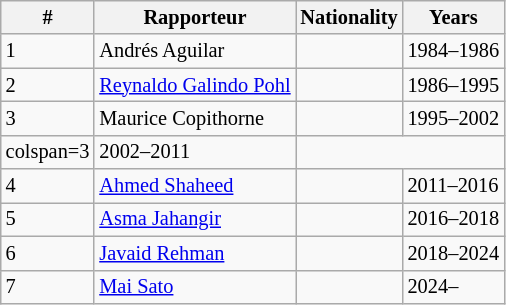<table class="wikitable" style="font-size: 85%;">
<tr>
<th>#</th>
<th>Rapporteur</th>
<th>Nationality</th>
<th>Years</th>
</tr>
<tr>
<td>1</td>
<td>Andrés Aguilar</td>
<td></td>
<td>1984–1986</td>
</tr>
<tr>
<td>2</td>
<td><a href='#'>Reynaldo Galindo Pohl</a></td>
<td></td>
<td>1986–1995</td>
</tr>
<tr>
<td>3</td>
<td>Maurice Copithorne</td>
<td></td>
<td>1995–2002</td>
</tr>
<tr>
<td>colspan=3 </td>
<td>2002–2011</td>
</tr>
<tr>
<td>4</td>
<td><a href='#'>Ahmed Shaheed</a></td>
<td></td>
<td>2011–2016</td>
</tr>
<tr>
<td>5</td>
<td><a href='#'>Asma Jahangir</a></td>
<td></td>
<td>2016–2018</td>
</tr>
<tr>
<td>6</td>
<td><a href='#'>Javaid Rehman</a></td>
<td></td>
<td>2018–2024</td>
</tr>
<tr>
<td>7</td>
<td><a href='#'>Mai Sato</a></td>
<td></td>
<td>2024–</td>
</tr>
</table>
